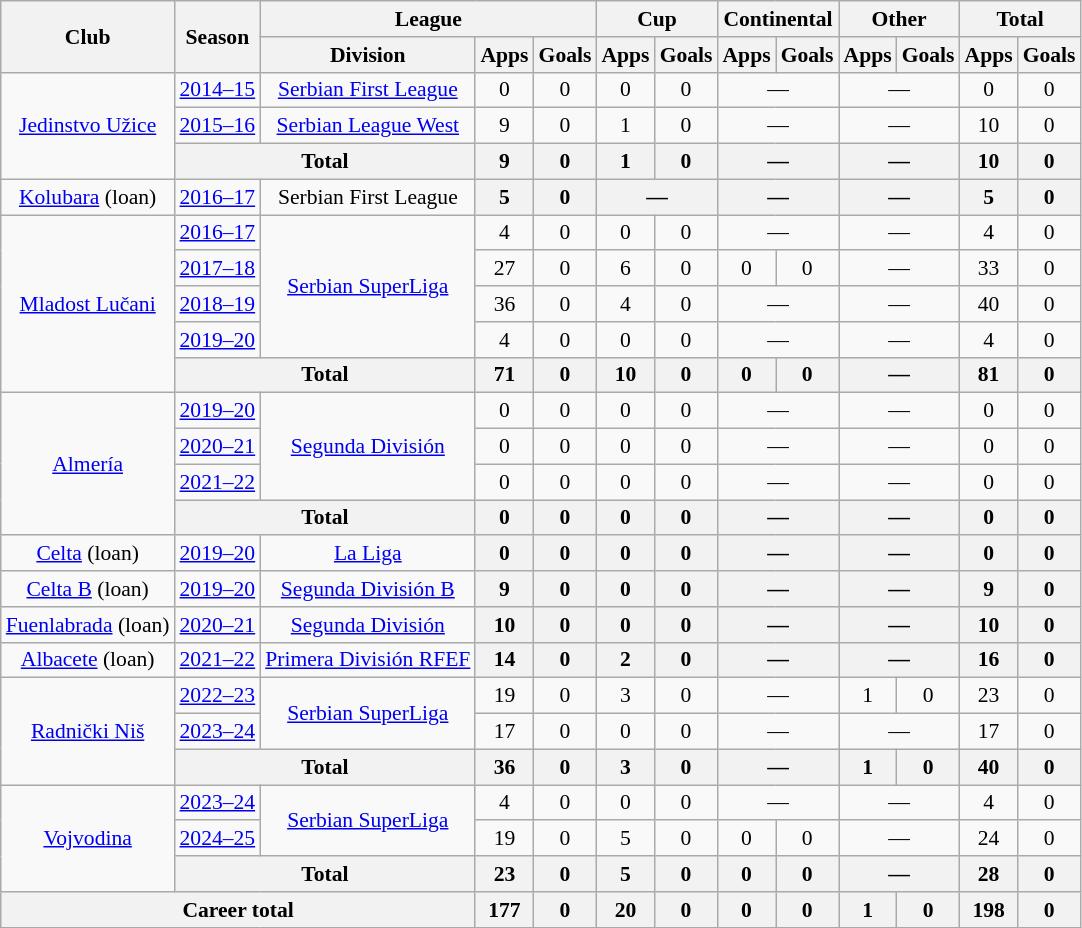<table class="wikitable" style="text-align:center;font-size:90%">
<tr>
<th rowspan="2">Club</th>
<th rowspan="2">Season</th>
<th colspan="3">League</th>
<th colspan="2">Cup</th>
<th colspan="2">Continental</th>
<th colspan="2">Other</th>
<th colspan="2">Total</th>
</tr>
<tr>
<th>Division</th>
<th>Apps</th>
<th>Goals</th>
<th>Apps</th>
<th>Goals</th>
<th>Apps</th>
<th>Goals</th>
<th>Apps</th>
<th>Goals</th>
<th>Apps</th>
<th>Goals</th>
</tr>
<tr>
<td rowspan="3"><a href='#'>Jedinstvo Užice</a></td>
<td><a href='#'>2014–15</a></td>
<td><a href='#'>Serbian First League</a></td>
<td>0</td>
<td>0</td>
<td>0</td>
<td>0</td>
<td colspan="2">—</td>
<td colspan="2">—</td>
<td>0</td>
<td>0</td>
</tr>
<tr>
<td><a href='#'>2015–16</a></td>
<td><a href='#'>Serbian League West</a></td>
<td>9</td>
<td>0</td>
<td>1</td>
<td>0</td>
<td colspan="2">—</td>
<td colspan="2">—</td>
<td>10</td>
<td>0</td>
</tr>
<tr>
<th colspan="2">Total</th>
<th>9</th>
<th>0</th>
<th>1</th>
<th>0</th>
<th colspan="2">—</th>
<th colspan="2">—</th>
<th>10</th>
<th>0</th>
</tr>
<tr>
<td><a href='#'>Kolubara</a> (loan)</td>
<td><a href='#'>2016–17</a></td>
<td>Serbian First League</td>
<th>5</th>
<th>0</th>
<th colspan="2">—</th>
<th colspan="2">—</th>
<th colspan="2">—</th>
<th>5</th>
<th>0</th>
</tr>
<tr>
<td rowspan="5"><a href='#'>Mladost Lučani</a></td>
<td><a href='#'>2016–17</a></td>
<td rowspan=4><a href='#'>Serbian SuperLiga</a></td>
<td>4</td>
<td>0</td>
<td>0</td>
<td>0</td>
<td colspan="2">—</td>
<td colspan="2">—</td>
<td>4</td>
<td>0</td>
</tr>
<tr>
<td><a href='#'>2017–18</a></td>
<td>27</td>
<td>0</td>
<td>6</td>
<td>0</td>
<td>0</td>
<td>0</td>
<td colspan="2">—</td>
<td>33</td>
<td>0</td>
</tr>
<tr>
<td><a href='#'>2018–19</a></td>
<td>36</td>
<td>0</td>
<td>4</td>
<td>0</td>
<td colspan="2">—</td>
<td colspan="2">—</td>
<td>40</td>
<td>0</td>
</tr>
<tr>
<td><a href='#'>2019–20</a></td>
<td>4</td>
<td>0</td>
<td>0</td>
<td>0</td>
<td colspan="2">—</td>
<td colspan="2">—</td>
<td>4</td>
<td>0</td>
</tr>
<tr>
<th colspan="2">Total</th>
<th>71</th>
<th>0</th>
<th>10</th>
<th>0</th>
<th>0</th>
<th>0</th>
<th colspan="2">—</th>
<th>81</th>
<th>0</th>
</tr>
<tr>
<td rowspan="4"><a href='#'>Almería</a></td>
<td><a href='#'>2019–20</a></td>
<td rowspan="3"><a href='#'>Segunda División</a></td>
<td>0</td>
<td>0</td>
<td>0</td>
<td>0</td>
<td colspan="2">—</td>
<td colspan="2">—</td>
<td>0</td>
<td>0</td>
</tr>
<tr>
<td><a href='#'>2020–21</a></td>
<td>0</td>
<td>0</td>
<td>0</td>
<td>0</td>
<td colspan="2">—</td>
<td colspan="2">—</td>
<td>0</td>
<td>0</td>
</tr>
<tr>
<td><a href='#'>2021–22</a></td>
<td>0</td>
<td>0</td>
<td>0</td>
<td>0</td>
<td colspan="2">—</td>
<td colspan="2">—</td>
<td>0</td>
<td>0</td>
</tr>
<tr>
<th colspan="2">Total</th>
<th>0</th>
<th>0</th>
<th>0</th>
<th>0</th>
<th colspan="2">—</th>
<th colspan="2">—</th>
<th>0</th>
<th>0</th>
</tr>
<tr>
<td><a href='#'>Celta</a> (loan)</td>
<td><a href='#'>2019–20</a></td>
<td><a href='#'>La Liga</a></td>
<th>0</th>
<th>0</th>
<th>0</th>
<th>0</th>
<th colspan="2">—</th>
<th colspan="2">—</th>
<th>0</th>
<th>0</th>
</tr>
<tr>
<td><a href='#'>Celta B</a> (loan)</td>
<td><a href='#'>2019–20</a></td>
<td><a href='#'>Segunda División B</a></td>
<th>9</th>
<th>0</th>
<th>0</th>
<th>0</th>
<th colspan="2">—</th>
<th colspan="2">—</th>
<th>9</th>
<th>0</th>
</tr>
<tr>
<td><a href='#'>Fuenlabrada</a> (loan)</td>
<td><a href='#'>2020–21</a></td>
<td><a href='#'>Segunda División</a></td>
<th>10</th>
<th>0</th>
<th>0</th>
<th>0</th>
<th colspan="2">—</th>
<th colspan="2">—</th>
<th>10</th>
<th>0</th>
</tr>
<tr>
<td><a href='#'>Albacete</a> (loan)</td>
<td><a href='#'>2021–22</a></td>
<td><a href='#'>Primera División RFEF</a></td>
<th>14</th>
<th>0</th>
<th>2</th>
<th>0</th>
<th colspan="2">—</th>
<th colspan="2">—</th>
<th>16</th>
<th>0</th>
</tr>
<tr>
<td rowspan="3"><a href='#'>Radnički Niš</a></td>
<td><a href='#'>2022–23</a></td>
<td rowspan=2><a href='#'>Serbian SuperLiga</a></td>
<td>19</td>
<td>0</td>
<td>3</td>
<td>0</td>
<td colspan="2">—</td>
<td>1</td>
<td>0</td>
<td>23</td>
<td>0</td>
</tr>
<tr>
<td><a href='#'>2023–24</a></td>
<td>17</td>
<td>0</td>
<td>0</td>
<td>0</td>
<td colspan="2">—</td>
<td colspan="2">—</td>
<td>17</td>
<td>0</td>
</tr>
<tr>
<th colspan="2">Total</th>
<th>36</th>
<th>0</th>
<th>3</th>
<th>0</th>
<th colspan="2">—</th>
<th>1</th>
<th>0</th>
<th>40</th>
<th>0</th>
</tr>
<tr>
<td rowspan="3"><a href='#'>Vojvodina</a></td>
<td><a href='#'>2023–24</a></td>
<td rowspan="2"><a href='#'>Serbian SuperLiga</a></td>
<td>4</td>
<td>0</td>
<td>0</td>
<td>0</td>
<td colspan="2">—</td>
<td colspan="2">—</td>
<td>4</td>
<td>0</td>
</tr>
<tr>
<td><a href='#'>2024–25</a></td>
<td>19</td>
<td>0</td>
<td>5</td>
<td>0</td>
<td>0</td>
<td>0</td>
<td colspan="2">—</td>
<td>24</td>
<td>0</td>
</tr>
<tr>
<th colspan="2">Total</th>
<th>23</th>
<th>0</th>
<th>5</th>
<th>0</th>
<th>0</th>
<th>0</th>
<th colspan="2">—</th>
<th>28</th>
<th>0</th>
</tr>
<tr>
<th colspan="3">Career total</th>
<th>177</th>
<th>0</th>
<th>20</th>
<th>0</th>
<th>0</th>
<th>0</th>
<th>1</th>
<th>0</th>
<th>198</th>
<th>0</th>
</tr>
</table>
